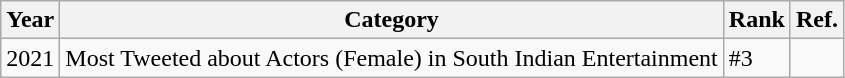<table class="wikitable">
<tr>
<th>Year</th>
<th>Category</th>
<th>Rank</th>
<th>Ref.</th>
</tr>
<tr>
<td>2021</td>
<td>Most Tweeted about Actors (Female) in South Indian Entertainment</td>
<td>#3</td>
<td></td>
</tr>
</table>
